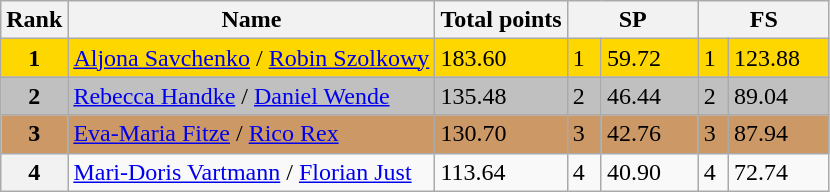<table class="wikitable">
<tr>
<th>Rank</th>
<th>Name</th>
<th>Total points</th>
<th colspan="2" width="80px">SP</th>
<th colspan="2" width="80px">FS</th>
</tr>
<tr bgcolor="gold">
<td align="center"><strong>1</strong></td>
<td><a href='#'>Aljona Savchenko</a> / <a href='#'>Robin Szolkowy</a></td>
<td>183.60</td>
<td>1</td>
<td>59.72</td>
<td>1</td>
<td>123.88</td>
</tr>
<tr bgcolor="silver">
<td align="center"><strong>2</strong></td>
<td><a href='#'>Rebecca Handke</a> / <a href='#'>Daniel Wende</a></td>
<td>135.48</td>
<td>2</td>
<td>46.44</td>
<td>2</td>
<td>89.04</td>
</tr>
<tr bgcolor="cc9966">
<td align="center"><strong>3</strong></td>
<td><a href='#'>Eva-Maria Fitze</a> / <a href='#'>Rico Rex</a></td>
<td>130.70</td>
<td>3</td>
<td>42.76</td>
<td>3</td>
<td>87.94</td>
</tr>
<tr>
<th>4</th>
<td><a href='#'>Mari-Doris Vartmann</a> / <a href='#'>Florian Just</a></td>
<td>113.64</td>
<td>4</td>
<td>40.90</td>
<td>4</td>
<td>72.74</td>
</tr>
</table>
